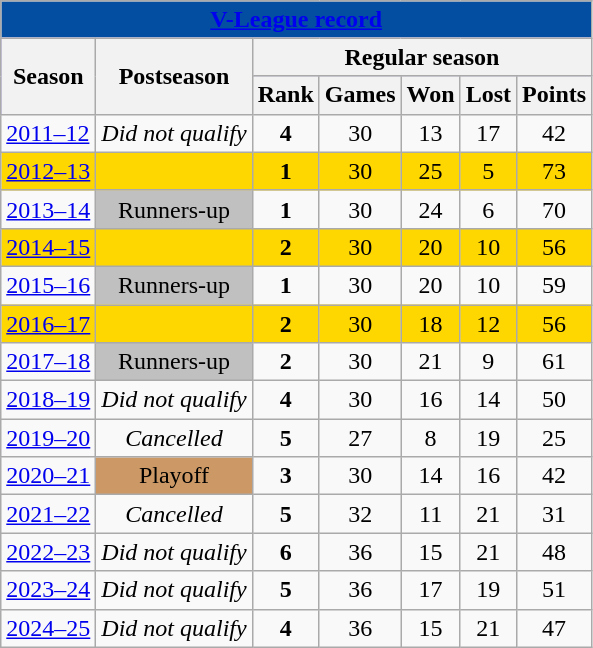<table class="wikitable">
<tr>
<th colspan="8" style="background:#034EA1; border:0px "><a href='#'><span>V-League record</span></a></th>
</tr>
<tr>
</tr>
<tr bgcolor=#7070ff>
<th rowspan="2">Season</th>
<th rowspan="2">Postseason</th>
<th colspan="5">Regular season</th>
</tr>
<tr>
<th>Rank</th>
<th>Games</th>
<th>Won</th>
<th>Lost</th>
<th>Points</th>
</tr>
<tr>
<td><a href='#'>2011–12</a></td>
<td align=center><em>Did not qualify</em></td>
<td align=center><strong>4</strong></td>
<td align=center>30</td>
<td align=center>13</td>
<td align=center>17</td>
<td align=center>42</td>
</tr>
<tr style="background:gold;">
<td><a href='#'>2012–13</a></td>
<td align=center></td>
<td align=center><strong>1</strong></td>
<td align=center>30</td>
<td align=center>25</td>
<td align=center>5</td>
<td align=center>73</td>
</tr>
<tr>
<td><a href='#'>2013–14</a></td>
<td align=center  bgcolor="silver">Runners-up</td>
<td align=center><strong>1</strong></td>
<td align=center>30</td>
<td align=center>24</td>
<td align=center>6</td>
<td align=center>70</td>
</tr>
<tr style="background:gold;">
<td><a href='#'>2014–15</a></td>
<td align=center></td>
<td align=center><strong>2</strong></td>
<td align=center>30</td>
<td align=center>20</td>
<td align=center>10</td>
<td align=center>56</td>
</tr>
<tr>
<td><a href='#'>2015–16</a></td>
<td align=center  bgcolor="silver">Runners-up</td>
<td align=center><strong>1</strong></td>
<td align=center>30</td>
<td align=center>20</td>
<td align=center>10</td>
<td align=center>59</td>
</tr>
<tr style="background:gold;">
<td><a href='#'>2016–17</a></td>
<td align=center></td>
<td align=center><strong>2</strong></td>
<td align=center>30</td>
<td align=center>18</td>
<td align=center>12</td>
<td align=center>56</td>
</tr>
<tr>
<td><a href='#'>2017–18</a></td>
<td align=center  bgcolor="silver">Runners-up</td>
<td align=center><strong>2</strong></td>
<td align=center>30</td>
<td align=center>21</td>
<td align=center>9</td>
<td align=center>61</td>
</tr>
<tr>
<td><a href='#'>2018–19</a></td>
<td align=center><em>Did not qualify</em></td>
<td align=center><strong>4</strong></td>
<td align=center>30</td>
<td align=center>16</td>
<td align=center>14</td>
<td align=center>50</td>
</tr>
<tr>
<td><a href='#'>2019–20</a></td>
<td align=center><em>Cancelled</em></td>
<td align=center><strong>5</strong></td>
<td align=center>27</td>
<td align=center>8</td>
<td align=center>19</td>
<td align=center>25</td>
</tr>
<tr>
<td><a href='#'>2020–21</a></td>
<td align=center bgcolor="#cc9966">Playoff</td>
<td align=center><strong>3</strong></td>
<td align=center>30</td>
<td align=center>14</td>
<td align=center>16</td>
<td align=center>42</td>
</tr>
<tr>
<td><a href='#'>2021–22</a></td>
<td align=center><em>Cancelled</em></td>
<td align=center><strong>5</strong></td>
<td align=center>32</td>
<td align=center>11</td>
<td align=center>21</td>
<td align=center>31</td>
</tr>
<tr>
<td><a href='#'>2022–23</a></td>
<td align=center><em>Did not qualify</em></td>
<td align=center><strong>6</strong></td>
<td align=center>36</td>
<td align=center>15</td>
<td align=center>21</td>
<td align=center>48</td>
</tr>
<tr>
<td><a href='#'>2023–24</a></td>
<td align=center><em>Did not qualify</em></td>
<td align=center><strong>5</strong></td>
<td align=center>36</td>
<td align=center>17</td>
<td align=center>19</td>
<td align=center>51</td>
</tr>
<tr>
<td><a href='#'>2024–25</a></td>
<td align=center><em>Did not qualify</em></td>
<td align=center><strong>4</strong></td>
<td align=center>36</td>
<td align=center>15</td>
<td align=center>21</td>
<td align=center>47</td>
</tr>
</table>
